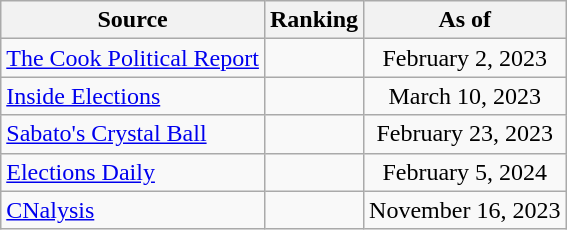<table class="wikitable" style="text-align:center">
<tr>
<th>Source</th>
<th>Ranking</th>
<th>As of</th>
</tr>
<tr>
<td style="text-align:left"><a href='#'>The Cook Political Report</a></td>
<td></td>
<td>February 2, 2023</td>
</tr>
<tr>
<td style="text-align:left"><a href='#'>Inside Elections</a></td>
<td></td>
<td>March 10, 2023</td>
</tr>
<tr>
<td style="text-align:left"><a href='#'>Sabato's Crystal Ball</a></td>
<td></td>
<td>February 23, 2023</td>
</tr>
<tr>
<td style="text-align:left"><a href='#'>Elections Daily</a></td>
<td></td>
<td>February 5, 2024</td>
</tr>
<tr>
<td style="text-align:left"><a href='#'>CNalysis</a></td>
<td></td>
<td>November 16, 2023</td>
</tr>
</table>
